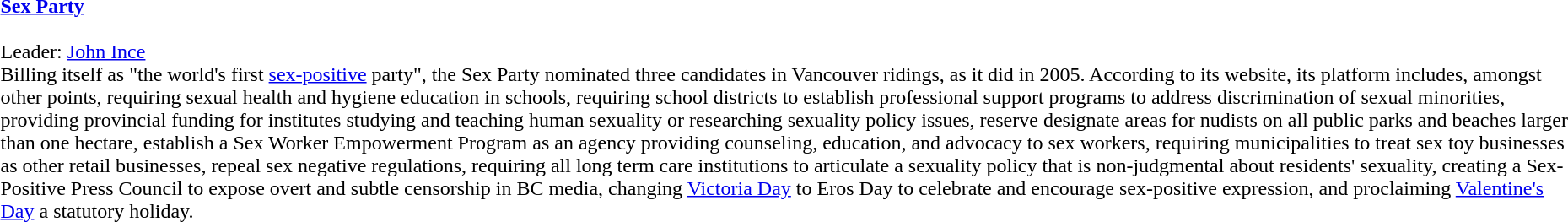<table>
<tr>
<td> </td>
<td><strong><a href='#'>Sex Party</a></strong><br><br>Leader: <a href='#'>John Ince</a><br>Billing itself as "the world's first <a href='#'>sex-positive</a> party", the Sex Party nominated three candidates in Vancouver ridings, as it did in 2005. According to its website, its platform includes, amongst other points, requiring sexual health and hygiene education in schools, requiring school districts to establish professional support programs to address discrimination of sexual minorities, providing provincial funding for institutes studying and teaching human sexuality or researching sexuality policy issues, reserve designate areas for nudists on all public parks and beaches larger than one hectare, establish a Sex Worker Empowerment Program as an agency providing counseling, education, and advocacy to sex workers, requiring municipalities to treat sex toy businesses as other retail businesses, repeal sex negative regulations, requiring all long term care institutions to articulate a sexuality policy that is non-judgmental about residents' sexuality, creating a Sex-Positive Press Council to expose overt and subtle censorship in BC media, changing <a href='#'>Victoria Day</a> to Eros Day to celebrate and encourage sex-positive expression, and proclaiming <a href='#'>Valentine's Day</a> a statutory holiday.</td>
</tr>
</table>
